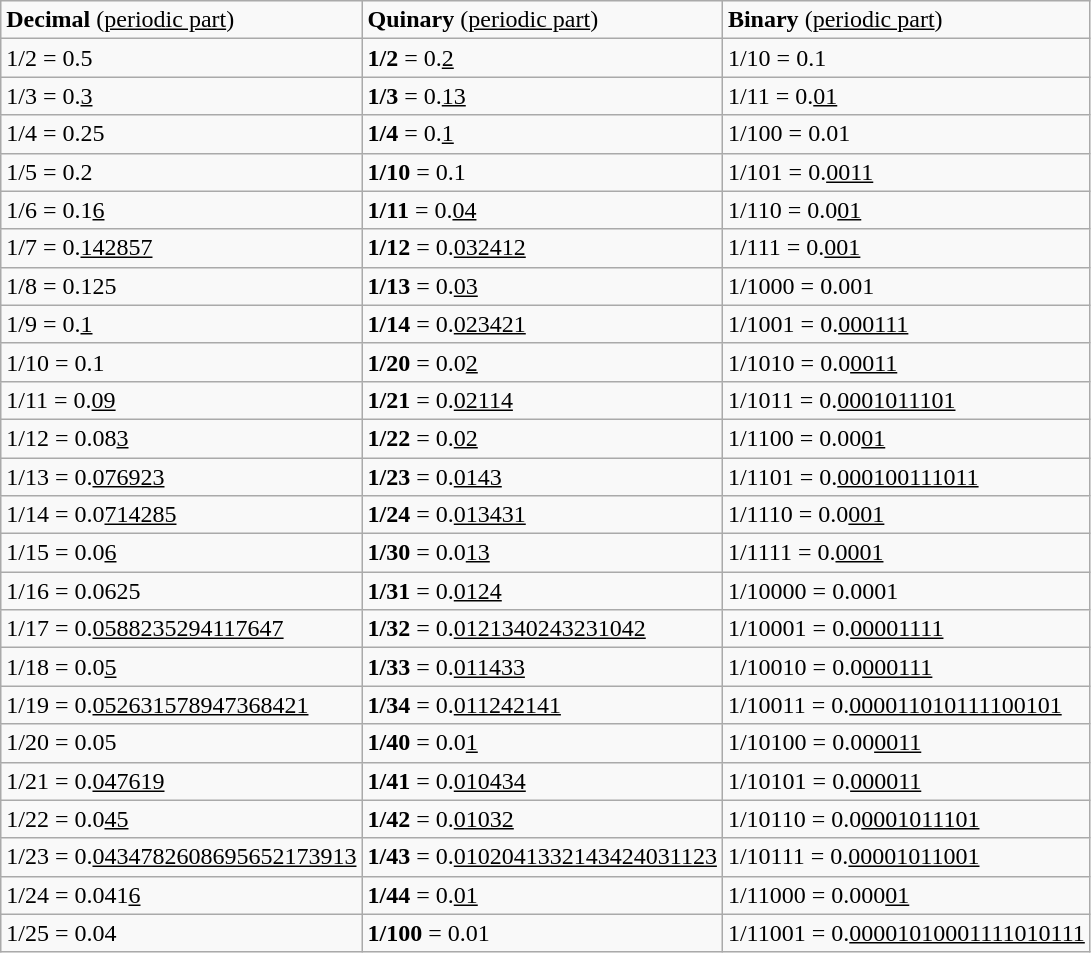<table class="wikitable">
<tr>
<td><strong>Decimal</strong> (<u>periodic part</u>)</td>
<td><strong>Quinary</strong> (<u>periodic part</u>)</td>
<td><strong>Binary</strong> (<u>periodic part</u>)</td>
</tr>
<tr>
<td>1/2 = 0.5</td>
<td><strong>1/2</strong> = 0.<u>2</u></td>
<td>1/10 = 0.1</td>
</tr>
<tr>
<td>1/3 = 0.<u>3</u></td>
<td><strong>1/3</strong> = 0.<u>13</u></td>
<td>1/11 = 0.<u>01</u></td>
</tr>
<tr>
<td>1/4 = 0.25</td>
<td><strong>1/4</strong> = 0.<u>1</u></td>
<td>1/100 = 0.01</td>
</tr>
<tr>
<td>1/5 = 0.2</td>
<td><strong>1/10</strong> = 0.1</td>
<td>1/101 = 0.<u>0011</u></td>
</tr>
<tr>
<td>1/6 = 0.1<u>6</u></td>
<td><strong>1/11</strong> = 0.<u>04</u></td>
<td>1/110 = 0.0<u>01</u></td>
</tr>
<tr>
<td>1/7 = 0.<u>142857</u></td>
<td><strong>1/12</strong> = 0.<u>032412</u></td>
<td>1/111 = 0.<u>001</u></td>
</tr>
<tr>
<td>1/8 = 0.125</td>
<td><strong>1/13</strong> = 0.<u>03</u></td>
<td>1/1000 = 0.001</td>
</tr>
<tr>
<td>1/9 = 0.<u>1</u></td>
<td><strong>1/14</strong> = 0.<u>023421</u></td>
<td>1/1001 = 0.<u>000111</u></td>
</tr>
<tr>
<td>1/10 = 0.1</td>
<td><strong>1/20</strong> = 0.0<u>2</u></td>
<td>1/1010 = 0.0<u>0011</u></td>
</tr>
<tr>
<td>1/11 = 0.<u>09</u></td>
<td><strong>1/21</strong> = 0.<u>02114</u></td>
<td>1/1011 = 0.<u>0001011101</u></td>
</tr>
<tr>
<td>1/12 = 0.08<u>3</u></td>
<td><strong>1/22</strong> = 0.<u>02</u></td>
<td>1/1100 = 0.00<u>01</u></td>
</tr>
<tr>
<td>1/13 = 0.<u>076923</u></td>
<td><strong>1/23</strong> = 0.<u>0143</u></td>
<td>1/1101 = 0.<u>000100111011</u></td>
</tr>
<tr>
<td>1/14 = 0.0<u>714285</u></td>
<td><strong>1/24</strong> = 0.<u>013431</u></td>
<td>1/1110 = 0.0<u>001</u></td>
</tr>
<tr>
<td>1/15 = 0.0<u>6</u></td>
<td><strong>1/30</strong> = 0.0<u>13</u></td>
<td>1/1111 = 0.<u>0001</u></td>
</tr>
<tr>
<td>1/16 = 0.0625</td>
<td><strong>1/31</strong> = 0.<u>0124</u></td>
<td>1/10000 = 0.0001</td>
</tr>
<tr>
<td>1/17 = 0.<u>0588235294117647</u></td>
<td><strong>1/32</strong> = 0.<u>0121340243231042</u></td>
<td>1/10001 = 0.<u>00001111</u></td>
</tr>
<tr>
<td>1/18 = 0.0<u>5</u></td>
<td><strong>1/33</strong> = 0.<u>011433</u></td>
<td>1/10010 = 0.0<u>000111</u></td>
</tr>
<tr>
<td>1/19 = 0.<u>052631578947368421</u></td>
<td><strong>1/34</strong> = 0.<u>011242141</u></td>
<td>1/10011 = 0.<u>000011010111100101</u></td>
</tr>
<tr>
<td>1/20 = 0.05</td>
<td><strong>1/40</strong> = 0.0<u>1</u></td>
<td>1/10100 = 0.00<u>0011</u></td>
</tr>
<tr>
<td>1/21 = 0.<u>047619</u></td>
<td><strong>1/41</strong> = 0.<u>010434</u></td>
<td>1/10101 = 0.<u>000011</u></td>
</tr>
<tr>
<td>1/22 = 0.0<u>45</u></td>
<td><strong>1/42</strong> = 0.<u>01032</u></td>
<td>1/10110 = 0.0<u>0001011101</u></td>
</tr>
<tr>
<td>1/23 = 0.<u>0434782608695652173913</u></td>
<td><strong>1/43</strong> = 0.<u>0102041332143424031123</u></td>
<td>1/10111 = 0.<u>00001011001</u></td>
</tr>
<tr>
<td>1/24 = 0.041<u>6</u></td>
<td><strong>1/44</strong> = 0.<u>01</u></td>
<td>1/11000 = 0.000<u>01</u></td>
</tr>
<tr>
<td>1/25 = 0.04</td>
<td><strong>1/100</strong> = 0.01</td>
<td>1/11001 = 0.<u>00001010001111010111</u></td>
</tr>
</table>
